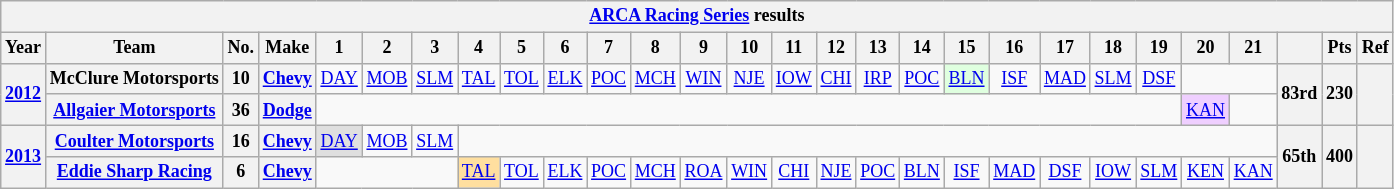<table class="wikitable" style="text-align:center; font-size:75%">
<tr>
<th colspan=48><a href='#'>ARCA Racing Series</a> results</th>
</tr>
<tr>
<th>Year</th>
<th>Team</th>
<th>No.</th>
<th>Make</th>
<th>1</th>
<th>2</th>
<th>3</th>
<th>4</th>
<th>5</th>
<th>6</th>
<th>7</th>
<th>8</th>
<th>9</th>
<th>10</th>
<th>11</th>
<th>12</th>
<th>13</th>
<th>14</th>
<th>15</th>
<th>16</th>
<th>17</th>
<th>18</th>
<th>19</th>
<th>20</th>
<th>21</th>
<th></th>
<th>Pts</th>
<th>Ref</th>
</tr>
<tr>
<th rowspan=2><a href='#'>2012</a></th>
<th>McClure Motorsports</th>
<th>10</th>
<th><a href='#'>Chevy</a></th>
<td><a href='#'>DAY</a></td>
<td><a href='#'>MOB</a></td>
<td><a href='#'>SLM</a></td>
<td><a href='#'>TAL</a></td>
<td><a href='#'>TOL</a></td>
<td><a href='#'>ELK</a></td>
<td><a href='#'>POC</a></td>
<td><a href='#'>MCH</a></td>
<td><a href='#'>WIN</a></td>
<td><a href='#'>NJE</a></td>
<td><a href='#'>IOW</a></td>
<td><a href='#'>CHI</a></td>
<td><a href='#'>IRP</a></td>
<td><a href='#'>POC</a></td>
<td style="background:#DFFFDF;"><a href='#'>BLN</a><br></td>
<td><a href='#'>ISF</a></td>
<td><a href='#'>MAD</a></td>
<td><a href='#'>SLM</a></td>
<td><a href='#'>DSF</a></td>
<td colspan=2></td>
<th rowspan=2>83rd</th>
<th rowspan=2>230</th>
<th rowspan=2></th>
</tr>
<tr>
<th><a href='#'>Allgaier Motorsports</a></th>
<th>36</th>
<th><a href='#'>Dodge</a></th>
<td colspan=19></td>
<td style="background:#EFCFFF;"><a href='#'>KAN</a><br></td>
<td></td>
</tr>
<tr>
<th rowspan=2><a href='#'>2013</a></th>
<th><a href='#'>Coulter Motorsports</a></th>
<th>16</th>
<th><a href='#'>Chevy</a></th>
<td style="background:#DFDFDF;"><a href='#'>DAY</a><br></td>
<td><a href='#'>MOB</a></td>
<td><a href='#'>SLM</a></td>
<td colspan=18></td>
<th rowspan=2>65th</th>
<th rowspan=2>400</th>
<th rowspan=2></th>
</tr>
<tr>
<th><a href='#'>Eddie Sharp Racing</a></th>
<th>6</th>
<th><a href='#'>Chevy</a></th>
<td colspan=3></td>
<td style="background:#FFDF9F;"><a href='#'>TAL</a><br></td>
<td><a href='#'>TOL</a></td>
<td><a href='#'>ELK</a></td>
<td><a href='#'>POC</a></td>
<td><a href='#'>MCH</a></td>
<td><a href='#'>ROA</a></td>
<td><a href='#'>WIN</a></td>
<td><a href='#'>CHI</a></td>
<td><a href='#'>NJE</a></td>
<td><a href='#'>POC</a></td>
<td><a href='#'>BLN</a></td>
<td><a href='#'>ISF</a></td>
<td><a href='#'>MAD</a></td>
<td><a href='#'>DSF</a></td>
<td><a href='#'>IOW</a></td>
<td><a href='#'>SLM</a></td>
<td><a href='#'>KEN</a></td>
<td><a href='#'>KAN</a></td>
</tr>
</table>
